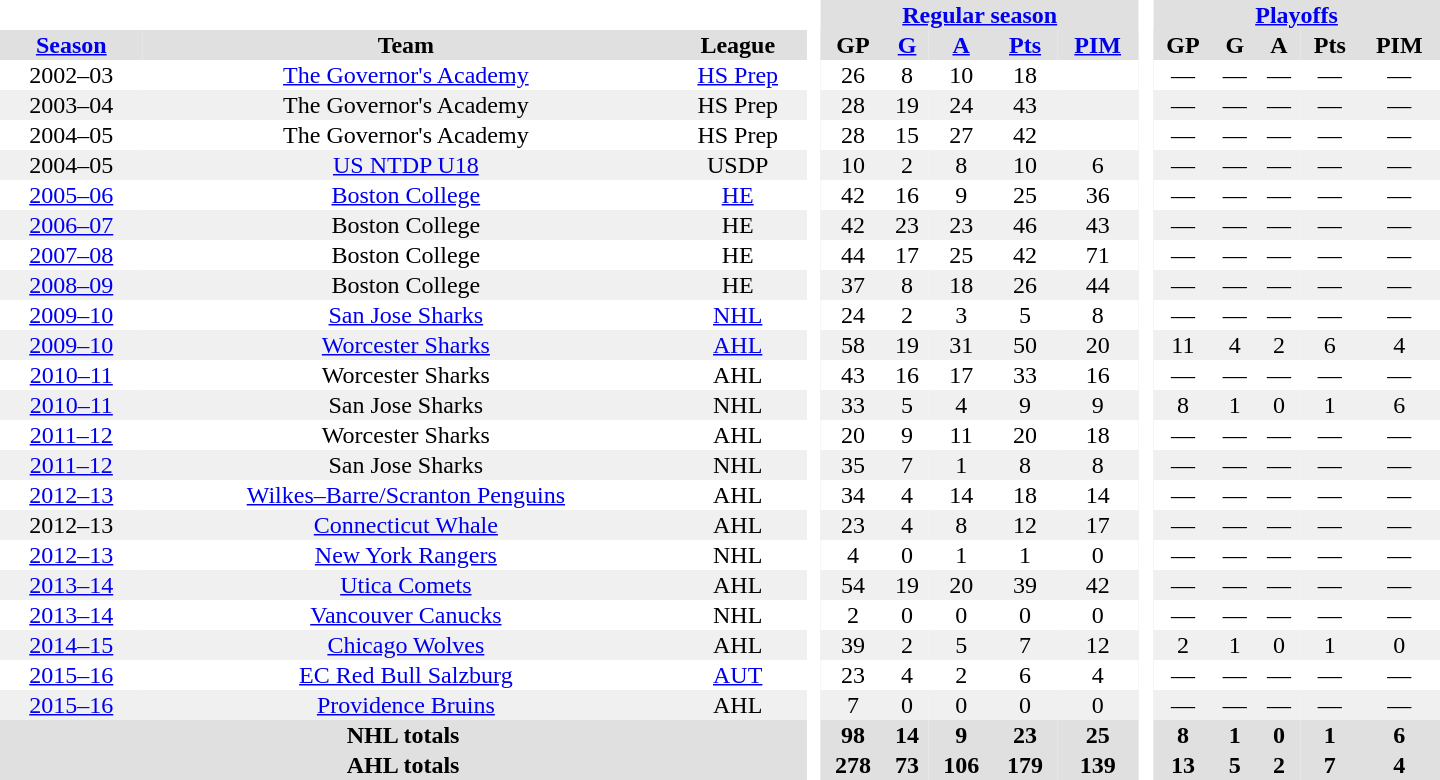<table border="0" cellpadding="1" cellspacing="0" style="text-align:center; width:60em;">
<tr style="background:#e0e0e0;">
<th colspan="3"  bgcolor="#ffffff"> </th>
<th rowspan="99" bgcolor="#ffffff"> </th>
<th colspan="5"><a href='#'>Regular season</a></th>
<th rowspan="99" bgcolor="#ffffff"> </th>
<th colspan="5"><a href='#'>Playoffs</a></th>
</tr>
<tr style="background:#e0e0e0;">
<th><a href='#'>Season</a></th>
<th>Team</th>
<th>League</th>
<th>GP</th>
<th><a href='#'>G</a></th>
<th><a href='#'>A</a></th>
<th><a href='#'>Pts</a></th>
<th><a href='#'>PIM</a></th>
<th>GP</th>
<th>G</th>
<th>A</th>
<th>Pts</th>
<th>PIM</th>
</tr>
<tr>
<td>2002–03</td>
<td><a href='#'>The Governor's Academy</a></td>
<td><a href='#'>HS Prep</a></td>
<td>26</td>
<td>8</td>
<td>10</td>
<td>18</td>
<td></td>
<td>—</td>
<td>—</td>
<td>—</td>
<td>—</td>
<td>—</td>
</tr>
<tr bgcolor="#f0f0f0">
<td>2003–04</td>
<td>The Governor's Academy</td>
<td>HS Prep</td>
<td>28</td>
<td>19</td>
<td>24</td>
<td>43</td>
<td></td>
<td>—</td>
<td>—</td>
<td>—</td>
<td>—</td>
<td>—</td>
</tr>
<tr>
<td>2004–05</td>
<td>The Governor's Academy</td>
<td>HS Prep</td>
<td>28</td>
<td>15</td>
<td>27</td>
<td>42</td>
<td></td>
<td>—</td>
<td>—</td>
<td>—</td>
<td>—</td>
<td>—</td>
</tr>
<tr bgcolor="#f0f0f0">
<td>2004–05</td>
<td><a href='#'>US NTDP U18</a></td>
<td>USDP</td>
<td>10</td>
<td>2</td>
<td>8</td>
<td>10</td>
<td>6</td>
<td>—</td>
<td>—</td>
<td>—</td>
<td>—</td>
<td>—</td>
</tr>
<tr>
<td><a href='#'>2005–06</a></td>
<td><a href='#'>Boston College</a></td>
<td><a href='#'>HE</a></td>
<td>42</td>
<td>16</td>
<td>9</td>
<td>25</td>
<td>36</td>
<td>—</td>
<td>—</td>
<td>—</td>
<td>—</td>
<td>—</td>
</tr>
<tr bgcolor="#f0f0f0">
<td><a href='#'>2006–07</a></td>
<td>Boston College</td>
<td>HE</td>
<td>42</td>
<td>23</td>
<td>23</td>
<td>46</td>
<td>43</td>
<td>—</td>
<td>—</td>
<td>—</td>
<td>—</td>
<td>—</td>
</tr>
<tr>
<td><a href='#'>2007–08</a></td>
<td>Boston College</td>
<td>HE</td>
<td>44</td>
<td>17</td>
<td>25</td>
<td>42</td>
<td>71</td>
<td>—</td>
<td>—</td>
<td>—</td>
<td>—</td>
<td>—</td>
</tr>
<tr bgcolor="#f0f0f0">
<td><a href='#'>2008–09</a></td>
<td>Boston College</td>
<td>HE</td>
<td>37</td>
<td>8</td>
<td>18</td>
<td>26</td>
<td>44</td>
<td>—</td>
<td>—</td>
<td>—</td>
<td>—</td>
<td>—</td>
</tr>
<tr>
<td><a href='#'>2009–10</a></td>
<td><a href='#'>San Jose Sharks</a></td>
<td><a href='#'>NHL</a></td>
<td>24</td>
<td>2</td>
<td>3</td>
<td>5</td>
<td>8</td>
<td>—</td>
<td>—</td>
<td>—</td>
<td>—</td>
<td>—</td>
</tr>
<tr bgcolor="#f0f0f0">
<td><a href='#'>2009–10</a></td>
<td><a href='#'>Worcester Sharks</a></td>
<td><a href='#'>AHL</a></td>
<td>58</td>
<td>19</td>
<td>31</td>
<td>50</td>
<td>20</td>
<td>11</td>
<td>4</td>
<td>2</td>
<td>6</td>
<td>4</td>
</tr>
<tr>
<td><a href='#'>2010–11</a></td>
<td>Worcester Sharks</td>
<td>AHL</td>
<td>43</td>
<td>16</td>
<td>17</td>
<td>33</td>
<td>16</td>
<td>—</td>
<td>—</td>
<td>—</td>
<td>—</td>
<td>—</td>
</tr>
<tr bgcolor="#f0f0f0">
<td><a href='#'>2010–11</a></td>
<td>San Jose Sharks</td>
<td>NHL</td>
<td>33</td>
<td>5</td>
<td>4</td>
<td>9</td>
<td>9</td>
<td>8</td>
<td>1</td>
<td>0</td>
<td>1</td>
<td>6</td>
</tr>
<tr>
<td><a href='#'>2011–12</a></td>
<td>Worcester Sharks</td>
<td>AHL</td>
<td>20</td>
<td>9</td>
<td>11</td>
<td>20</td>
<td>18</td>
<td>—</td>
<td>—</td>
<td>—</td>
<td>—</td>
<td>—</td>
</tr>
<tr bgcolor="#f0f0f0">
<td><a href='#'>2011–12</a></td>
<td>San Jose Sharks</td>
<td>NHL</td>
<td>35</td>
<td>7</td>
<td>1</td>
<td>8</td>
<td>8</td>
<td>—</td>
<td>—</td>
<td>—</td>
<td>—</td>
<td>—</td>
</tr>
<tr>
<td><a href='#'>2012–13</a></td>
<td><a href='#'>Wilkes–Barre/Scranton Penguins</a></td>
<td>AHL</td>
<td>34</td>
<td>4</td>
<td>14</td>
<td>18</td>
<td>14</td>
<td>—</td>
<td>—</td>
<td>—</td>
<td>—</td>
<td>—</td>
</tr>
<tr bgcolor="#f0f0f0">
<td>2012–13</td>
<td><a href='#'>Connecticut Whale</a></td>
<td>AHL</td>
<td>23</td>
<td>4</td>
<td>8</td>
<td>12</td>
<td>17</td>
<td>—</td>
<td>—</td>
<td>—</td>
<td>—</td>
<td>—</td>
</tr>
<tr>
<td><a href='#'>2012–13</a></td>
<td><a href='#'>New York Rangers</a></td>
<td>NHL</td>
<td>4</td>
<td>0</td>
<td>1</td>
<td>1</td>
<td>0</td>
<td>—</td>
<td>—</td>
<td>—</td>
<td>—</td>
<td>—</td>
</tr>
<tr bgcolor="#f0f0f0">
<td><a href='#'>2013–14</a></td>
<td><a href='#'>Utica Comets</a></td>
<td>AHL</td>
<td>54</td>
<td>19</td>
<td>20</td>
<td>39</td>
<td>42</td>
<td>—</td>
<td>—</td>
<td>—</td>
<td>—</td>
<td>—</td>
</tr>
<tr>
<td><a href='#'>2013–14</a></td>
<td><a href='#'>Vancouver Canucks</a></td>
<td>NHL</td>
<td>2</td>
<td>0</td>
<td>0</td>
<td>0</td>
<td>0</td>
<td>—</td>
<td>—</td>
<td>—</td>
<td>—</td>
<td>—</td>
</tr>
<tr bgcolor="#f0f0f0">
<td><a href='#'>2014–15</a></td>
<td><a href='#'>Chicago Wolves</a></td>
<td>AHL</td>
<td>39</td>
<td>2</td>
<td>5</td>
<td>7</td>
<td>12</td>
<td>2</td>
<td>1</td>
<td>0</td>
<td>1</td>
<td>0</td>
</tr>
<tr>
<td><a href='#'>2015–16</a></td>
<td><a href='#'>EC Red Bull Salzburg</a></td>
<td><a href='#'>AUT</a></td>
<td>23</td>
<td>4</td>
<td>2</td>
<td>6</td>
<td>4</td>
<td>—</td>
<td>—</td>
<td>—</td>
<td>—</td>
<td>—</td>
</tr>
<tr bgcolor="#f0f0f0">
<td><a href='#'>2015–16</a></td>
<td><a href='#'>Providence Bruins</a></td>
<td>AHL</td>
<td>7</td>
<td>0</td>
<td>0</td>
<td>0</td>
<td>0</td>
<td>—</td>
<td>—</td>
<td>—</td>
<td>—</td>
<td>—</td>
</tr>
<tr bgcolor="#e0e0e0">
<th colspan="3">NHL totals</th>
<th>98</th>
<th>14</th>
<th>9</th>
<th>23</th>
<th>25</th>
<th>8</th>
<th>1</th>
<th>0</th>
<th>1</th>
<th>6</th>
</tr>
<tr bgcolor="#e0e0e0">
<th colspan="3">AHL totals</th>
<th>278</th>
<th>73</th>
<th>106</th>
<th>179</th>
<th>139</th>
<th>13</th>
<th>5</th>
<th>2</th>
<th>7</th>
<th>4</th>
</tr>
</table>
